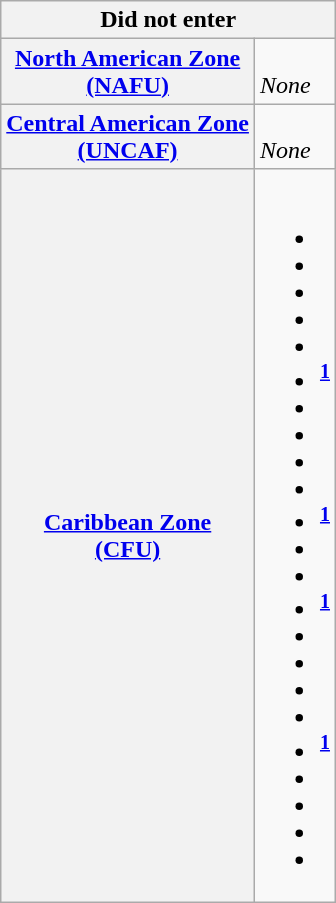<table class="wikitable collapsible collapsed">
<tr>
<th colspan=2>Did not enter</th>
</tr>
<tr>
<th><a href='#'>North American Zone<br>(NAFU)</a></th>
<td><br><em>None</em></td>
</tr>
<tr>
<th><a href='#'>Central American Zone<br>(UNCAF)</a></th>
<td><br><em>None</em></td>
</tr>
<tr>
<th><a href='#'>Caribbean Zone<br>(CFU)</a></th>
<td><br><ul><li></li><li></li><li></li><li></li><li></li><li><sup><strong><a href='#'>1</a></strong></sup></li><li></li><li></li><li></li><li></li><li><sup><strong><a href='#'>1</a></strong></sup></li><li></li><li></li><li><sup><strong><a href='#'>1</a></strong></sup></li><li></li><li></li><li></li><li></li><li><sup><strong><a href='#'>1</a></strong></sup></li><li></li><li></li><li></li><li></li></ul></td>
</tr>
</table>
